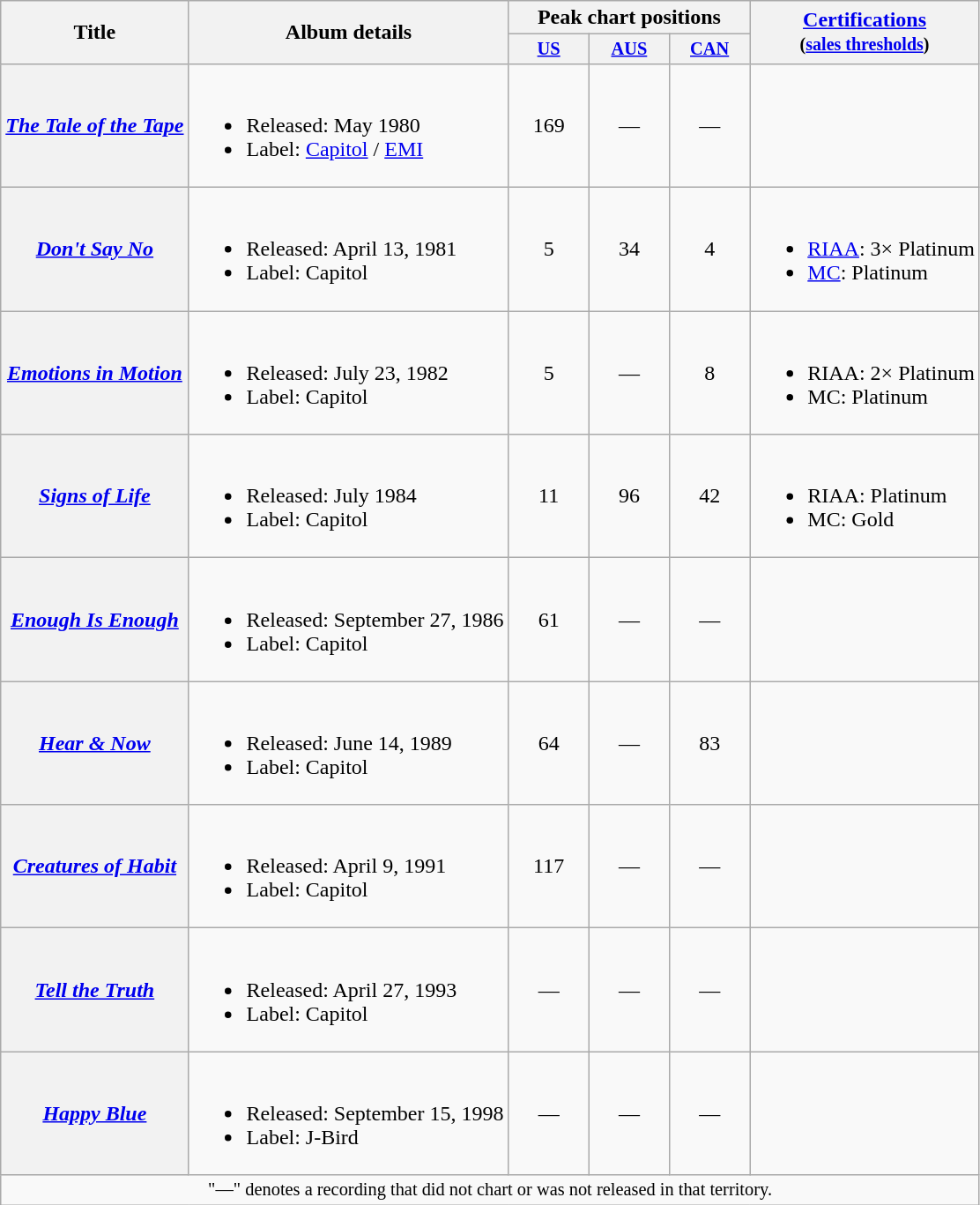<table class="wikitable plainrowheaders" style="text-align:left;">
<tr>
<th scope="col" rowspan="2">Title</th>
<th scope="col" rowspan="2">Album details</th>
<th scope="col" colspan="3">Peak chart positions</th>
<th scope="col" rowspan="2"><a href='#'>Certifications</a><br><small>(<a href='#'>sales thresholds</a>)</small></th>
</tr>
<tr>
<th style="width:4em;font-size:85%"><a href='#'>US</a><br></th>
<th style="width:4em;font-size:85%"><a href='#'>AUS</a><br></th>
<th style="width:4em;font-size:85%"><a href='#'>CAN</a></th>
</tr>
<tr>
<th scope="row"><em><a href='#'>The Tale of the Tape</a></em></th>
<td><br><ul><li>Released: May 1980</li><li>Label: <a href='#'>Capitol</a> / <a href='#'>EMI</a></li></ul></td>
<td style="text-align:center;">169</td>
<td style="text-align:center;">—</td>
<td style="text-align:center;">—</td>
<td></td>
</tr>
<tr>
<th scope="row"><em><a href='#'>Don't Say No</a></em></th>
<td><br><ul><li>Released: April 13, 1981</li><li>Label: Capitol</li></ul></td>
<td style="text-align:center;">5</td>
<td style="text-align:center;">34</td>
<td style="text-align:center;">4</td>
<td><br><ul><li><a href='#'>RIAA</a>: 3× Platinum</li><li><a href='#'>MC</a>: Platinum</li></ul></td>
</tr>
<tr>
<th scope="row"><em><a href='#'>Emotions in Motion</a></em></th>
<td><br><ul><li>Released: July 23, 1982</li><li>Label: Capitol</li></ul></td>
<td style="text-align:center;">5</td>
<td style="text-align:center;">—</td>
<td style="text-align:center;">8</td>
<td><br><ul><li>RIAA: 2× Platinum</li><li>MC: Platinum</li></ul></td>
</tr>
<tr>
<th scope="row"><em><a href='#'>Signs of Life</a></em></th>
<td><br><ul><li>Released: July 1984</li><li>Label: Capitol</li></ul></td>
<td style="text-align:center;">11</td>
<td style="text-align:center;">96</td>
<td style="text-align:center;">42</td>
<td><br><ul><li>RIAA: Platinum</li><li>MC: Gold</li></ul></td>
</tr>
<tr>
<th scope="row"><em><a href='#'>Enough Is Enough</a></em></th>
<td><br><ul><li>Released: September 27, 1986</li><li>Label: Capitol</li></ul></td>
<td style="text-align:center;">61</td>
<td style="text-align:center;">—</td>
<td style="text-align:center;">—</td>
<td></td>
</tr>
<tr>
<th scope="row"><em><a href='#'>Hear & Now</a></em></th>
<td><br><ul><li>Released: June 14, 1989</li><li>Label: Capitol</li></ul></td>
<td style="text-align:center;">64</td>
<td style="text-align:center;">—</td>
<td style="text-align:center;">83</td>
<td></td>
</tr>
<tr>
<th scope="row"><em><a href='#'>Creatures of Habit</a></em></th>
<td><br><ul><li>Released: April 9, 1991</li><li>Label: Capitol</li></ul></td>
<td style="text-align:center;">117</td>
<td style="text-align:center;">—</td>
<td style="text-align:center;">—</td>
<td></td>
</tr>
<tr>
<th scope="row"><em><a href='#'>Tell the Truth</a></em></th>
<td><br><ul><li>Released: April 27, 1993</li><li>Label: Capitol</li></ul></td>
<td style="text-align:center;">—</td>
<td style="text-align:center;">—</td>
<td style="text-align:center;">—</td>
<td></td>
</tr>
<tr>
<th scope="row"><em><a href='#'>Happy Blue</a></em></th>
<td><br><ul><li>Released: September 15, 1998</li><li>Label: J-Bird</li></ul></td>
<td style="text-align:center;">—</td>
<td style="text-align:center;">—</td>
<td style="text-align:center;">—</td>
<td></td>
</tr>
<tr>
<td colspan="15" style="font-size:85%" align="center">"—" denotes a recording that did not chart or was not released in that territory.</td>
</tr>
</table>
